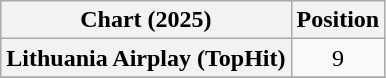<table class="wikitable plainrowheaders" style="text-align:center">
<tr>
<th scope="col">Chart (2025)</th>
<th scope="col">Position</th>
</tr>
<tr>
<th scope="row">Lithuania Airplay (TopHit)</th>
<td>9</td>
</tr>
<tr>
</tr>
</table>
